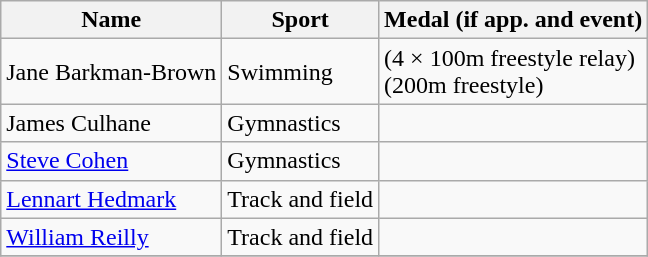<table class="wikitable">
<tr>
<th>Name</th>
<th>Sport</th>
<th>Medal (if app. and event)</th>
</tr>
<tr>
<td> Jane Barkman-Brown</td>
<td>Swimming</td>
<td> (4 × 100m freestyle relay)<br>  (200m freestyle)</td>
</tr>
<tr>
<td> James Culhane</td>
<td>Gymnastics</td>
<td></td>
</tr>
<tr>
<td> <a href='#'>Steve Cohen</a></td>
<td>Gymnastics</td>
<td></td>
</tr>
<tr>
<td> <a href='#'>Lennart Hedmark</a></td>
<td>Track and field</td>
<td></td>
</tr>
<tr>
<td> <a href='#'>William Reilly</a></td>
<td>Track and field</td>
<td></td>
</tr>
<tr>
</tr>
</table>
